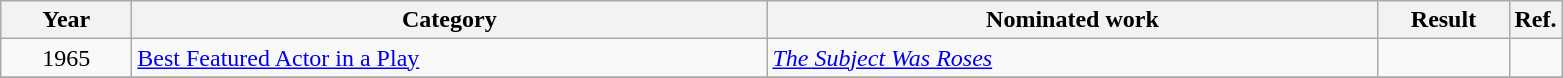<table class="wikitable plainrowheaders">
<tr>
<th scope="col" style="width:5em;">Year</th>
<th scope="col" style="width:26em;">Category</th>
<th scope="col" style="width:25em;">Nominated work</th>
<th scope="col" style="width:5em;">Result</th>
<th>Ref.</th>
</tr>
<tr>
<td style="text-align:center;">1965</td>
<td><a href='#'>Best Featured Actor in a Play</a></td>
<td><em><a href='#'>The Subject Was Roses</a></em></td>
<td></td>
<td></td>
</tr>
<tr>
</tr>
</table>
